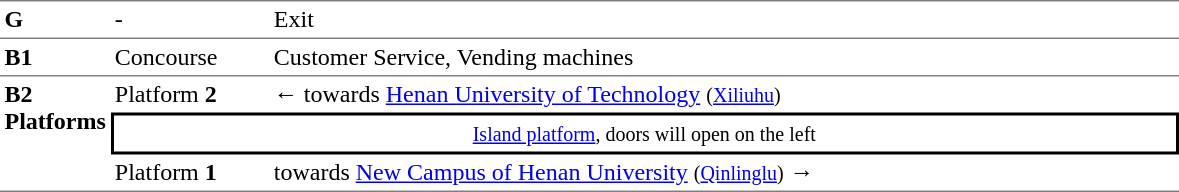<table table border=0 cellspacing=0 cellpadding=3>
<tr>
<td style="border-top:solid 1px gray;" width=50 valign=top><strong>G</strong></td>
<td style="border-top:solid 1px gray;" width=100 valign=top>-</td>
<td style="border-top:solid 1px gray;" width=600 valign=top>Exit</td>
</tr>
<tr>
<td style="border-bottom:solid 1px gray; border-top:solid 1px gray;" valign=top width=50><strong>B1</strong></td>
<td style="border-bottom:solid 1px gray; border-top:solid 1px gray;" valign=top width=100>Concourse<br></td>
<td style="border-bottom:solid 1px gray; border-top:solid 1px gray;" valign=top width=390>Customer Service, Vending machines</td>
</tr>
<tr>
<td style="border-bottom:solid 1px gray;" rowspan=3 valign=top><strong>B2<br>Platforms</strong></td>
<td>Platform <span> <strong>2</strong></span></td>
<td>←  towards <a href='#'>Henan University of Technology</a> <small>(<a href='#'>Xiliuhu</a>)</small></td>
</tr>
<tr>
<td style="border-right:solid 2px black;border-left:solid 2px black;border-top:solid 2px black;border-bottom:solid 2px black;text-align:center;" colspan=2><small><a href='#'>Island platform</a>, doors will open on the left</small></td>
</tr>
<tr>
<td style="border-bottom:solid 1px gray;">Platform <span> <strong>1</strong></span></td>
<td style="border-bottom:solid 1px gray;">  towards <a href='#'>New Campus of Henan University</a> <small>(<a href='#'>Qinlinglu</a>)</small> →</td>
</tr>
</table>
